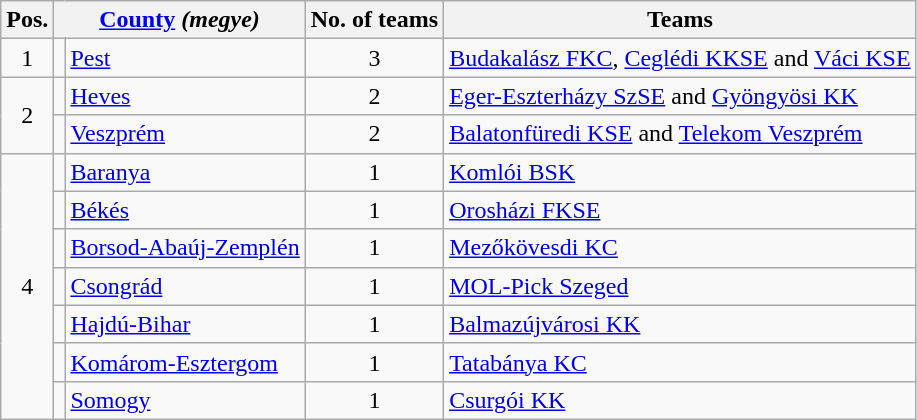<table class="wikitable">
<tr>
<th>Pos.</th>
<th colspan=2><a href='#'>County</a> <em>(megye)</em></th>
<th>No. of teams</th>
<th>Teams</th>
</tr>
<tr>
<td rowspan="1" align="center">1</td>
<td align=center></td>
<td><a href='#'>Pest</a></td>
<td align="center">3</td>
<td><a href='#'>Budakalász FKC</a>, <a href='#'>Ceglédi KKSE</a> and <a href='#'>Váci KSE</a></td>
</tr>
<tr>
<td rowspan="2" align="center">2</td>
<td align=center></td>
<td><a href='#'>Heves</a></td>
<td align="center">2</td>
<td><a href='#'>Eger-Eszterházy SzSE</a> and <a href='#'>Gyöngyösi KK</a></td>
</tr>
<tr>
<td align=center></td>
<td><a href='#'>Veszprém</a></td>
<td align="center">2</td>
<td><a href='#'>Balatonfüredi KSE</a> and <a href='#'>Telekom Veszprém</a></td>
</tr>
<tr>
<td rowspan="7" align="center">4</td>
<td align=center></td>
<td><a href='#'>Baranya</a></td>
<td align="center">1</td>
<td><a href='#'>Komlói BSK</a></td>
</tr>
<tr>
<td align=center></td>
<td><a href='#'>Békés</a></td>
<td align="center">1</td>
<td><a href='#'>Orosházi FKSE</a></td>
</tr>
<tr>
<td align=center></td>
<td><a href='#'>Borsod-Abaúj-Zemplén</a></td>
<td align="center">1</td>
<td><a href='#'>Mezőkövesdi KC</a></td>
</tr>
<tr>
<td align=center></td>
<td><a href='#'>Csongrád</a></td>
<td align="center">1</td>
<td><a href='#'>MOL-Pick Szeged</a></td>
</tr>
<tr>
<td align=center></td>
<td><a href='#'>Hajdú-Bihar</a></td>
<td align="center">1</td>
<td><a href='#'>Balmazújvárosi KK</a></td>
</tr>
<tr>
<td align=center></td>
<td><a href='#'>Komárom-Esztergom</a></td>
<td align="center">1</td>
<td><a href='#'>Tatabánya KC</a></td>
</tr>
<tr>
<td align=center></td>
<td><a href='#'>Somogy</a></td>
<td align="center">1</td>
<td><a href='#'>Csurgói KK</a></td>
</tr>
</table>
